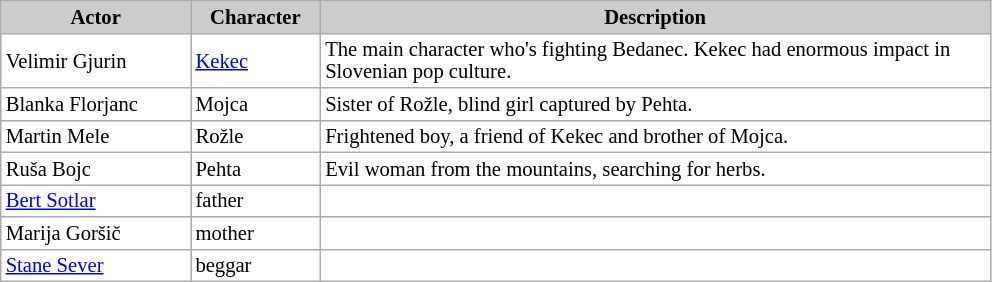<table class="wikitable plainrowheaders" style="background:#fff; font-size:86%; line-height:15px;">
<tr>
<th style="background:#ccc;" width="120">Actor</th>
<th style="background:#ccc;" width="80">Character</th>
<th style="background:#ccc;" width="440">Description</th>
</tr>
<tr>
<td>Velimir Gjurin</td>
<td><a href='#'>Kekec</a></td>
<td>The main character who's fighting Bedanec. Kekec had enormous impact in Slovenian pop culture.</td>
</tr>
<tr>
<td>Blanka Florjanc</td>
<td>Mojca</td>
<td>Sister of Rožle, blind girl captured by Pehta.</td>
</tr>
<tr>
<td>Martin Mele</td>
<td>Rožle</td>
<td>Frightened boy, a friend of Kekec and brother of Mojca.</td>
</tr>
<tr>
<td>Ruša Bojc</td>
<td>Pehta</td>
<td>Evil woman from the mountains, searching for herbs.</td>
</tr>
<tr>
<td><a href='#'>Bert Sotlar</a></td>
<td>father</td>
<td></td>
</tr>
<tr>
<td>Marija Goršič</td>
<td>mother</td>
<td></td>
</tr>
<tr>
<td><a href='#'>Stane Sever</a></td>
<td>beggar</td>
<td></td>
</tr>
</table>
